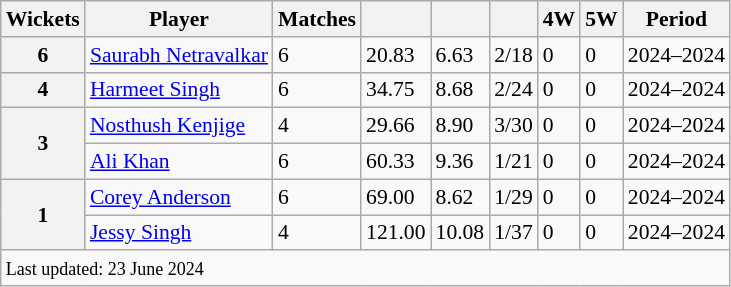<table class="wikitable" style="font-size: 90%">
<tr>
<th>Wickets</th>
<th>Player</th>
<th>Matches</th>
<th></th>
<th></th>
<th></th>
<th>4W</th>
<th>5W</th>
<th>Period</th>
</tr>
<tr>
<th>6</th>
<td><a href='#'>Saurabh Netravalkar</a></td>
<td>6</td>
<td>20.83</td>
<td>6.63</td>
<td>2/18</td>
<td>0</td>
<td>0</td>
<td>2024–2024</td>
</tr>
<tr>
<th>4</th>
<td><a href='#'>Harmeet Singh</a></td>
<td>6</td>
<td>34.75</td>
<td>8.68</td>
<td>2/24</td>
<td>0</td>
<td>0</td>
<td>2024–2024</td>
</tr>
<tr>
<th rowspan="2">3</th>
<td><a href='#'>Nosthush Kenjige</a></td>
<td>4</td>
<td>29.66</td>
<td>8.90</td>
<td>3/30</td>
<td>0</td>
<td>0</td>
<td>2024–2024</td>
</tr>
<tr>
<td><a href='#'>Ali Khan</a></td>
<td>6</td>
<td>60.33</td>
<td>9.36</td>
<td>1/21</td>
<td>0</td>
<td>0</td>
<td>2024–2024</td>
</tr>
<tr>
<th rowspan="2">1</th>
<td><a href='#'>Corey Anderson</a></td>
<td>6</td>
<td>69.00</td>
<td>8.62</td>
<td>1/29</td>
<td>0</td>
<td>0</td>
<td>2024–2024</td>
</tr>
<tr>
<td><a href='#'>Jessy Singh</a></td>
<td>4</td>
<td>121.00</td>
<td>10.08</td>
<td>1/37</td>
<td>0</td>
<td>0</td>
<td>2024–2024</td>
</tr>
<tr>
<td colspan="9"><small>Last updated: 23 June 2024</small></td>
</tr>
</table>
